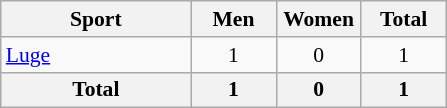<table class="wikitable" style="text-align:center; font-size: 90%">
<tr>
<th width=120>Sport</th>
<th width=50>Men</th>
<th width=50>Women</th>
<th width=50>Total</th>
</tr>
<tr>
<td align=left> <a href='#'>Luge</a></td>
<td>1</td>
<td>0</td>
<td>1</td>
</tr>
<tr>
<th>Total</th>
<th>1</th>
<th>0</th>
<th>1</th>
</tr>
</table>
